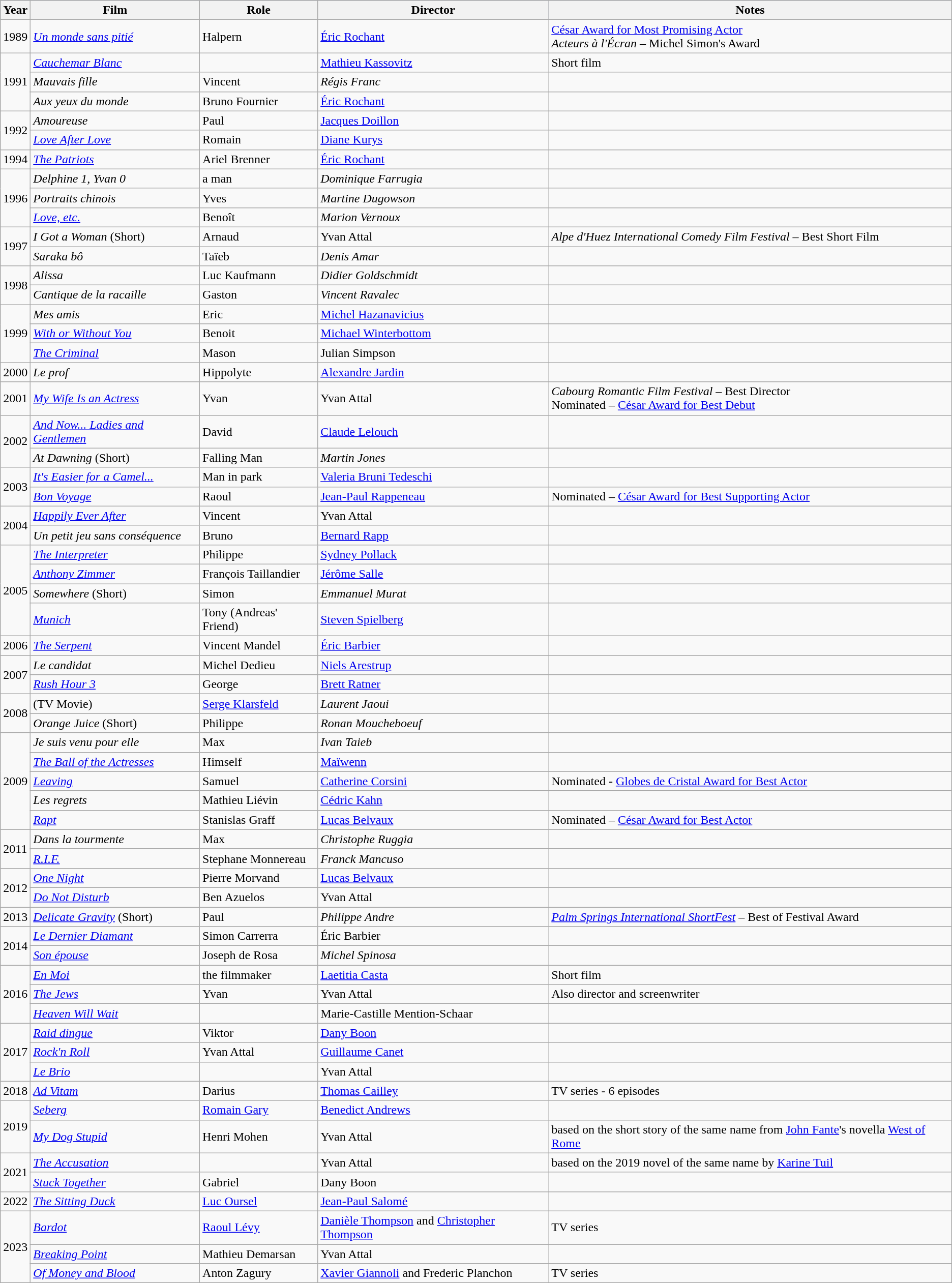<table class="wikitable">
<tr style="background:#B0C4DE;">
<th>Year</th>
<th>Film</th>
<th>Role</th>
<th>Director</th>
<th>Notes</th>
</tr>
<tr>
<td>1989</td>
<td><em><a href='#'>Un monde sans pitié</a></em></td>
<td>Halpern</td>
<td><a href='#'>Éric Rochant</a></td>
<td><a href='#'>César Award for Most Promising Actor</a><br><em>Acteurs à l'Écran</em> – Michel Simon's Award</td>
</tr>
<tr>
<td rowspan=3>1991</td>
<td><em><a href='#'>Cauchemar Blanc</a></em></td>
<td></td>
<td><a href='#'>Mathieu Kassovitz</a></td>
<td>Short film</td>
</tr>
<tr>
<td><em>Mauvais fille</em></td>
<td>Vincent</td>
<td><em>Régis Franc</em></td>
<td></td>
</tr>
<tr>
<td><em>Aux yeux du monde</em></td>
<td>Bruno Fournier</td>
<td><a href='#'>Éric Rochant</a></td>
<td></td>
</tr>
<tr>
<td rowspan=2>1992</td>
<td><em>Amoureuse</em></td>
<td>Paul</td>
<td><a href='#'>Jacques Doillon</a></td>
<td></td>
</tr>
<tr>
<td><em><a href='#'>Love After Love</a></em></td>
<td>Romain</td>
<td><a href='#'>Diane Kurys</a></td>
<td></td>
</tr>
<tr>
<td>1994</td>
<td><em><a href='#'>The Patriots</a></em></td>
<td>Ariel Brenner</td>
<td><a href='#'>Éric Rochant</a></td>
<td></td>
</tr>
<tr>
<td rowspan=3>1996</td>
<td><em>Delphine 1, Yvan 0</em></td>
<td>a man</td>
<td><em>Dominique Farrugia</em></td>
<td></td>
</tr>
<tr>
<td><em>Portraits chinois</em></td>
<td>Yves</td>
<td><em>Martine Dugowson</em></td>
<td></td>
</tr>
<tr>
<td><em><a href='#'>Love, etc.</a></em></td>
<td>Benoît</td>
<td><em>Marion Vernoux</em></td>
<td></td>
</tr>
<tr>
<td rowspan=2>1997</td>
<td><em>I Got a Woman</em> (Short)</td>
<td>Arnaud</td>
<td>Yvan Attal</td>
<td><em>Alpe d'Huez International Comedy Film Festival</em> – Best Short Film</td>
</tr>
<tr>
<td><em>Saraka bô</em></td>
<td>Taïeb</td>
<td><em>Denis Amar</em></td>
<td></td>
</tr>
<tr>
<td rowspan=2>1998</td>
<td><em>Alissa</em></td>
<td>Luc Kaufmann</td>
<td><em>Didier Goldschmidt</em></td>
<td></td>
</tr>
<tr>
<td><em>Cantique de la racaille</em></td>
<td>Gaston</td>
<td><em>Vincent Ravalec</em></td>
<td></td>
</tr>
<tr>
<td rowspan=3>1999</td>
<td><em>Mes amis</em></td>
<td>Eric</td>
<td><a href='#'>Michel Hazanavicius</a></td>
<td></td>
</tr>
<tr>
<td><em><a href='#'>With or Without You</a></em></td>
<td>Benoit</td>
<td><a href='#'>Michael Winterbottom</a></td>
<td></td>
</tr>
<tr>
<td><em><a href='#'>The Criminal</a></em></td>
<td>Mason</td>
<td>Julian Simpson</td>
<td></td>
</tr>
<tr>
<td>2000</td>
<td><em>Le prof</em></td>
<td>Hippolyte</td>
<td><a href='#'>Alexandre Jardin</a></td>
<td></td>
</tr>
<tr>
<td>2001</td>
<td><em><a href='#'>My Wife Is an Actress</a></em></td>
<td>Yvan</td>
<td>Yvan Attal</td>
<td><em>Cabourg Romantic Film Festival</em> – Best Director<br>Nominated – <a href='#'>César Award for Best Debut</a></td>
</tr>
<tr>
<td rowspan=2>2002</td>
<td><em><a href='#'>And Now... Ladies and Gentlemen</a></em></td>
<td>David</td>
<td><a href='#'>Claude Lelouch</a></td>
<td></td>
</tr>
<tr>
<td><em>At Dawning</em> (Short)</td>
<td>Falling Man</td>
<td><em>Martin Jones</em></td>
<td></td>
</tr>
<tr>
<td rowspan=2>2003</td>
<td><em><a href='#'>It's Easier for a Camel...</a></em></td>
<td>Man in park</td>
<td><a href='#'>Valeria Bruni Tedeschi</a></td>
<td></td>
</tr>
<tr>
<td><em><a href='#'>Bon Voyage</a></em></td>
<td>Raoul</td>
<td><a href='#'>Jean-Paul Rappeneau</a></td>
<td>Nominated – <a href='#'>César Award for Best Supporting Actor</a></td>
</tr>
<tr>
<td rowspan=2>2004</td>
<td><em><a href='#'>Happily Ever After</a></em></td>
<td>Vincent</td>
<td>Yvan Attal</td>
<td></td>
</tr>
<tr>
<td><em>Un petit jeu sans conséquence</em></td>
<td>Bruno</td>
<td><a href='#'>Bernard Rapp</a></td>
<td></td>
</tr>
<tr>
<td rowspan=4>2005</td>
<td><em><a href='#'>The Interpreter</a></em></td>
<td>Philippe</td>
<td><a href='#'>Sydney Pollack</a></td>
<td></td>
</tr>
<tr>
<td><em><a href='#'>Anthony Zimmer</a></em></td>
<td>François Taillandier</td>
<td><a href='#'>Jérôme Salle</a></td>
<td></td>
</tr>
<tr>
<td><em>Somewhere</em> (Short)</td>
<td>Simon</td>
<td><em>Emmanuel Murat</em></td>
<td></td>
</tr>
<tr>
<td><em><a href='#'>Munich</a></em></td>
<td>Tony (Andreas' Friend)</td>
<td><a href='#'>Steven Spielberg</a></td>
<td></td>
</tr>
<tr>
<td>2006</td>
<td><em><a href='#'>The Serpent</a></em></td>
<td>Vincent Mandel</td>
<td><a href='#'>Éric Barbier</a></td>
<td></td>
</tr>
<tr>
<td rowspan=2>2007</td>
<td><em>Le candidat</em></td>
<td>Michel Dedieu</td>
<td><a href='#'>Niels Arestrup</a></td>
<td></td>
</tr>
<tr>
<td><em><a href='#'>Rush Hour 3</a></em></td>
<td>George</td>
<td><a href='#'>Brett Ratner</a></td>
<td></td>
</tr>
<tr>
<td rowspan=2>2008</td>
<td><em></em> (TV Movie)</td>
<td><a href='#'>Serge Klarsfeld</a></td>
<td><em>Laurent Jaoui</em></td>
<td></td>
</tr>
<tr>
<td><em>Orange Juice</em> (Short)</td>
<td>Philippe</td>
<td><em>Ronan Moucheboeuf</em></td>
<td></td>
</tr>
<tr>
<td rowspan=5>2009</td>
<td><em>Je suis venu pour elle</em></td>
<td>Max</td>
<td><em>Ivan Taieb</em></td>
<td></td>
</tr>
<tr>
<td><em><a href='#'>The Ball of the Actresses</a></em></td>
<td>Himself</td>
<td><a href='#'>Maïwenn</a></td>
<td></td>
</tr>
<tr>
<td><em><a href='#'>Leaving</a></em></td>
<td>Samuel</td>
<td><a href='#'>Catherine Corsini</a></td>
<td>Nominated - <a href='#'>Globes de Cristal Award for Best Actor</a></td>
</tr>
<tr>
<td><em>Les regrets</em></td>
<td>Mathieu Liévin</td>
<td><a href='#'>Cédric Kahn</a></td>
<td></td>
</tr>
<tr>
<td><em><a href='#'>Rapt</a></em></td>
<td>Stanislas Graff</td>
<td><a href='#'>Lucas Belvaux</a></td>
<td>Nominated – <a href='#'>César Award for Best Actor</a></td>
</tr>
<tr>
<td rowspan=2>2011</td>
<td><em>Dans la tourmente</em></td>
<td>Max</td>
<td><em>Christophe Ruggia</em></td>
<td></td>
</tr>
<tr>
<td><em><a href='#'>R.I.F.</a></em></td>
<td>Stephane Monnereau</td>
<td><em>Franck Mancuso</em></td>
<td></td>
</tr>
<tr>
<td rowspan=2>2012</td>
<td><em><a href='#'>One Night</a></em></td>
<td>Pierre Morvand</td>
<td><a href='#'>Lucas Belvaux</a></td>
<td></td>
</tr>
<tr>
<td><em><a href='#'>Do Not Disturb</a></em></td>
<td>Ben Azuelos</td>
<td>Yvan Attal</td>
<td></td>
</tr>
<tr>
<td>2013</td>
<td><em><a href='#'>Delicate Gravity</a></em> (Short)</td>
<td>Paul</td>
<td><em>Philippe Andre</em></td>
<td><em><a href='#'>Palm Springs International ShortFest</a></em> – Best of Festival Award</td>
</tr>
<tr>
<td rowspan=2>2014</td>
<td><em><a href='#'>Le Dernier Diamant</a></em></td>
<td>Simon Carrerra</td>
<td>Éric Barbier</td>
<td></td>
</tr>
<tr>
<td><em><a href='#'>Son épouse</a></em></td>
<td>Joseph de Rosa</td>
<td><em>Michel Spinosa</em></td>
<td></td>
</tr>
<tr>
<td rowspan=3>2016</td>
<td><em><a href='#'>En Moi</a></em></td>
<td>the filmmaker</td>
<td><a href='#'>Laetitia Casta</a></td>
<td>Short film</td>
</tr>
<tr>
<td><em><a href='#'>The Jews</a></em></td>
<td>Yvan</td>
<td>Yvan Attal</td>
<td>Also director and screenwriter</td>
</tr>
<tr>
<td><em><a href='#'>Heaven Will Wait</a></em></td>
<td></td>
<td>Marie-Castille Mention-Schaar</td>
<td></td>
</tr>
<tr>
<td rowspan=3>2017</td>
<td><em><a href='#'>Raid dingue</a></em></td>
<td>Viktor</td>
<td><a href='#'>Dany Boon</a></td>
<td></td>
</tr>
<tr>
<td><em><a href='#'>Rock'n Roll</a></em></td>
<td>Yvan Attal</td>
<td><a href='#'>Guillaume Canet</a></td>
<td></td>
</tr>
<tr>
<td><em><a href='#'>Le Brio</a></em></td>
<td></td>
<td>Yvan Attal</td>
<td></td>
</tr>
<tr>
<td>2018</td>
<td><em><a href='#'>Ad Vitam</a></em></td>
<td>Darius</td>
<td><a href='#'>Thomas Cailley</a></td>
<td>TV series - 6 episodes</td>
</tr>
<tr>
<td rowspan=2>2019</td>
<td><em><a href='#'>Seberg</a></em></td>
<td><a href='#'>Romain Gary</a></td>
<td><a href='#'>Benedict Andrews</a></td>
</tr>
<tr>
<td><em><a href='#'>My Dog Stupid</a></em></td>
<td>Henri Mohen</td>
<td>Yvan Attal</td>
<td>based on the short story of the same name from <a href='#'>John Fante</a>'s novella <a href='#'>West of Rome</a></td>
</tr>
<tr>
<td rowspan="2">2021</td>
<td><em><a href='#'>The Accusation</a></em></td>
<td></td>
<td>Yvan Attal</td>
<td>based on the 2019 novel of the same name by <a href='#'>Karine Tuil</a></td>
</tr>
<tr>
<td><em><a href='#'>Stuck Together</a></em></td>
<td>Gabriel</td>
<td>Dany Boon</td>
<td></td>
</tr>
<tr>
<td>2022</td>
<td><em><a href='#'>The Sitting Duck</a></em></td>
<td><a href='#'>Luc Oursel</a></td>
<td><a href='#'>Jean-Paul Salomé</a></td>
<td></td>
</tr>
<tr>
<td rowspan="3">2023</td>
<td><em><a href='#'>Bardot</a></em></td>
<td><a href='#'>Raoul Lévy</a></td>
<td><a href='#'>Danièle Thompson</a> and <a href='#'>Christopher Thompson</a></td>
<td>TV series<br></td>
</tr>
<tr>
<td><em><a href='#'>Breaking Point</a></em></td>
<td>Mathieu Demarsan</td>
<td>Yvan Attal</td>
<td></td>
</tr>
<tr>
<td><em><a href='#'>Of Money and Blood</a></em></td>
<td>Anton Zagury</td>
<td><a href='#'>Xavier Giannoli</a> and Frederic Planchon</td>
<td>TV series</td>
</tr>
</table>
